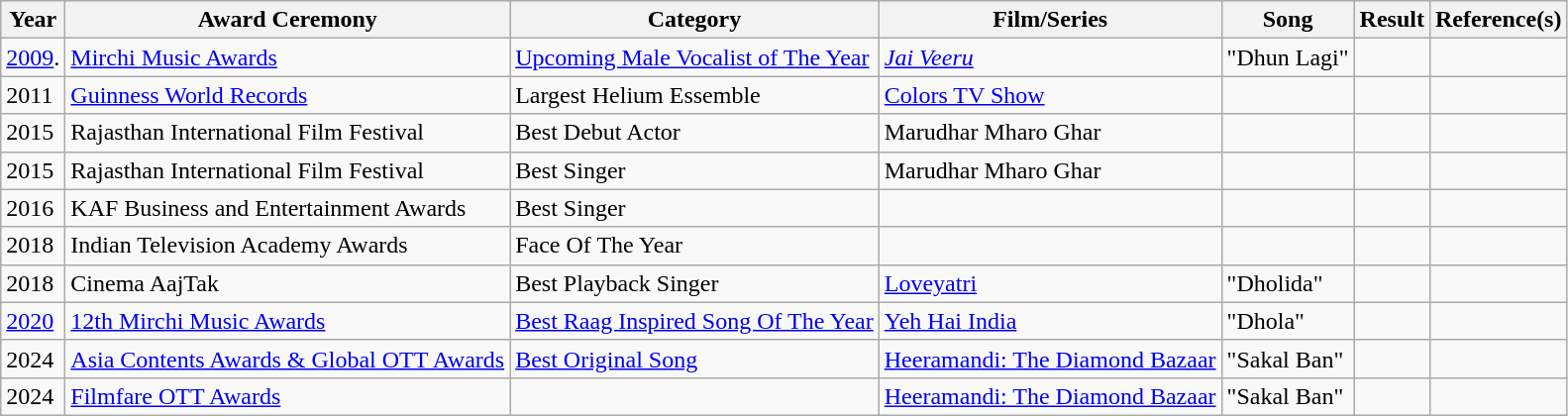<table class="wikitable sortable mw-collapsible">
<tr>
<th>Year</th>
<th>Award Ceremony</th>
<th>Category</th>
<th>Film/Series</th>
<th>Song</th>
<th>Result</th>
<th>Reference(s)</th>
</tr>
<tr>
<td><a href='#'>2009</a>.</td>
<td><a href='#'>Mirchi Music Awards</a></td>
<td><a href='#'>Upcoming Male Vocalist of The Year</a></td>
<td><em><a href='#'>Jai Veeru</a></em></td>
<td>"Dhun Lagi"</td>
<td></td>
<td></td>
</tr>
<tr>
<td>2011</td>
<td><a href='#'>Guinness World Records</a></td>
<td>Largest Helium Essemble</td>
<td><a href='#'>Colors TV Show</a></td>
<td></td>
<td></td>
<td></td>
</tr>
<tr>
<td>2015</td>
<td>Rajasthan International Film Festival</td>
<td>Best Debut Actor</td>
<td>Marudhar Mharo Ghar</td>
<td></td>
<td></td>
<td></td>
</tr>
<tr>
<td>2015</td>
<td>Rajasthan International Film Festival</td>
<td>Best Singer</td>
<td>Marudhar Mharo Ghar</td>
<td></td>
<td></td>
<td></td>
</tr>
<tr>
<td>2016</td>
<td>KAF Business and Entertainment Awards</td>
<td>Best Singer</td>
<td></td>
<td></td>
<td></td>
<td></td>
</tr>
<tr>
<td>2018</td>
<td>Indian Television Academy Awards</td>
<td>Face Of The Year</td>
<td></td>
<td></td>
<td></td>
<td></td>
</tr>
<tr>
<td>2018</td>
<td>Cinema AajTak</td>
<td>Best Playback Singer</td>
<td><a href='#'>Loveyatri</a></td>
<td>"Dholida"</td>
<td></td>
<td></td>
</tr>
<tr>
<td><a href='#'>2020</a></td>
<td><a href='#'>12th Mirchi Music Awards</a></td>
<td><a href='#'>Best Raag Inspired Song Of The Year</a></td>
<td><a href='#'>Yeh Hai India</a></td>
<td>"Dhola"</td>
<td></td>
<td></td>
</tr>
<tr>
<td>2024</td>
<td><a href='#'>Asia Contents Awards & Global OTT Awards</a></td>
<td><a href='#'>Best Original Song</a></td>
<td><a href='#'>Heeramandi: The Diamond Bazaar</a></td>
<td>"Sakal Ban"</td>
<td></td>
<td></td>
</tr>
<tr>
<td>2024</td>
<td><a href='#'>Filmfare OTT Awards</a></td>
<td></td>
<td><a href='#'>Heeramandi: The Diamond Bazaar</a></td>
<td>"Sakal Ban"</td>
<td></td>
<td></td>
</tr>
</table>
